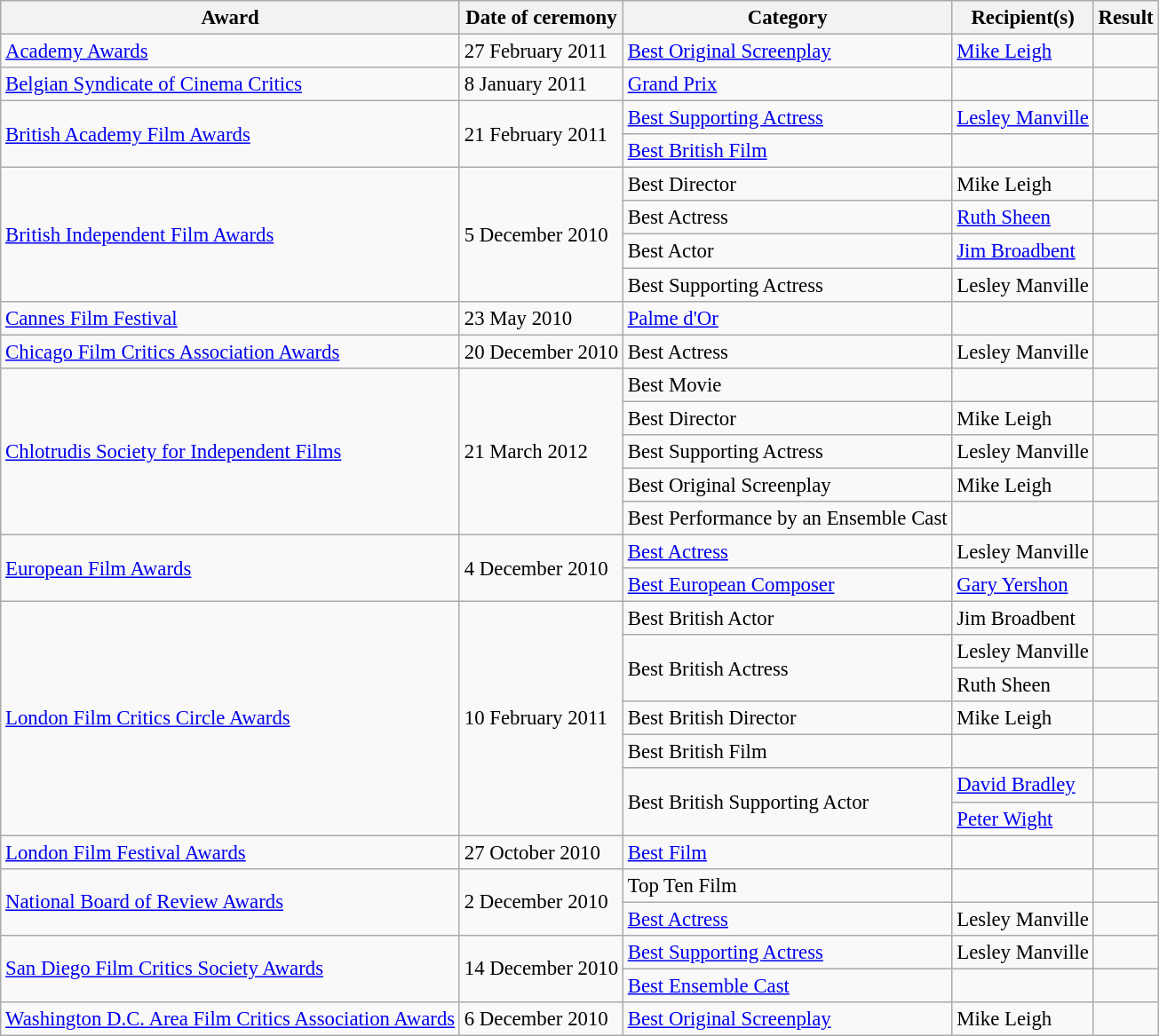<table class="wikitable" style="font-size: 95%;">
<tr>
<th>Award</th>
<th>Date of ceremony</th>
<th>Category</th>
<th>Recipient(s)</th>
<th>Result</th>
</tr>
<tr>
<td><a href='#'>Academy Awards</a></td>
<td>27 February 2011</td>
<td><a href='#'>Best Original Screenplay</a></td>
<td><a href='#'>Mike Leigh</a></td>
<td></td>
</tr>
<tr>
<td><a href='#'>Belgian Syndicate of Cinema Critics</a></td>
<td>8 January 2011</td>
<td><a href='#'>Grand Prix</a></td>
<td></td>
<td></td>
</tr>
<tr>
<td rowspan="2"><a href='#'>British Academy Film Awards</a></td>
<td rowspan="2">21 February 2011</td>
<td><a href='#'>Best Supporting Actress</a></td>
<td><a href='#'>Lesley Manville</a></td>
<td></td>
</tr>
<tr>
<td><a href='#'>Best British Film</a></td>
<td></td>
<td></td>
</tr>
<tr>
<td rowspan="4"><a href='#'>British Independent Film Awards</a></td>
<td rowspan="4">5 December 2010</td>
<td>Best Director</td>
<td>Mike Leigh</td>
<td></td>
</tr>
<tr>
<td>Best Actress</td>
<td><a href='#'>Ruth Sheen</a></td>
<td></td>
</tr>
<tr>
<td>Best Actor</td>
<td><a href='#'>Jim Broadbent</a></td>
<td></td>
</tr>
<tr>
<td>Best Supporting Actress</td>
<td>Lesley Manville</td>
<td></td>
</tr>
<tr>
<td><a href='#'>Cannes Film Festival</a></td>
<td>23 May 2010</td>
<td><a href='#'>Palme d'Or</a></td>
<td></td>
<td></td>
</tr>
<tr>
<td><a href='#'>Chicago Film Critics Association Awards</a></td>
<td>20 December 2010</td>
<td>Best Actress</td>
<td>Lesley Manville</td>
<td></td>
</tr>
<tr>
<td rowspan="5"><a href='#'>Chlotrudis Society for Independent Films</a></td>
<td rowspan="5">21 March 2012</td>
<td>Best Movie</td>
<td></td>
<td></td>
</tr>
<tr>
<td>Best Director</td>
<td>Mike Leigh</td>
<td></td>
</tr>
<tr>
<td>Best Supporting Actress</td>
<td>Lesley Manville</td>
<td></td>
</tr>
<tr>
<td>Best Original Screenplay</td>
<td>Mike Leigh</td>
<td></td>
</tr>
<tr>
<td>Best Performance by an Ensemble Cast</td>
<td></td>
<td></td>
</tr>
<tr>
<td rowspan="2"><a href='#'>European Film Awards</a></td>
<td rowspan="2">4 December 2010</td>
<td><a href='#'>Best Actress</a></td>
<td>Lesley Manville</td>
<td></td>
</tr>
<tr>
<td><a href='#'>Best European Composer</a></td>
<td><a href='#'>Gary Yershon</a></td>
<td></td>
</tr>
<tr>
<td rowspan="7"><a href='#'>London Film Critics Circle Awards</a></td>
<td rowspan="7">10 February 2011</td>
<td>Best British Actor</td>
<td>Jim Broadbent</td>
<td></td>
</tr>
<tr>
<td rowspan="2">Best British Actress</td>
<td>Lesley Manville</td>
<td></td>
</tr>
<tr>
<td>Ruth Sheen</td>
<td></td>
</tr>
<tr>
<td>Best British Director</td>
<td>Mike Leigh</td>
<td></td>
</tr>
<tr>
<td>Best British Film</td>
<td></td>
<td></td>
</tr>
<tr>
<td rowspan="2">Best British Supporting Actor</td>
<td><a href='#'>David Bradley</a></td>
<td></td>
</tr>
<tr>
<td><a href='#'>Peter Wight</a></td>
<td></td>
</tr>
<tr>
<td><a href='#'>London Film Festival Awards</a></td>
<td>27 October 2010</td>
<td><a href='#'>Best Film</a></td>
<td></td>
<td></td>
</tr>
<tr>
<td rowspan="2"><a href='#'>National Board of Review Awards</a></td>
<td rowspan="2">2 December 2010</td>
<td>Top Ten Film</td>
<td></td>
<td></td>
</tr>
<tr>
<td><a href='#'>Best Actress</a></td>
<td>Lesley Manville</td>
<td></td>
</tr>
<tr>
<td rowspan="2"><a href='#'>San Diego Film Critics Society Awards</a></td>
<td rowspan="2">14 December 2010</td>
<td><a href='#'>Best Supporting Actress</a></td>
<td>Lesley Manville</td>
<td></td>
</tr>
<tr>
<td><a href='#'>Best Ensemble Cast</a></td>
<td></td>
<td></td>
</tr>
<tr>
<td><a href='#'>Washington D.C. Area Film Critics Association Awards</a></td>
<td>6 December 2010</td>
<td><a href='#'>Best Original Screenplay</a></td>
<td>Mike Leigh</td>
<td></td>
</tr>
</table>
